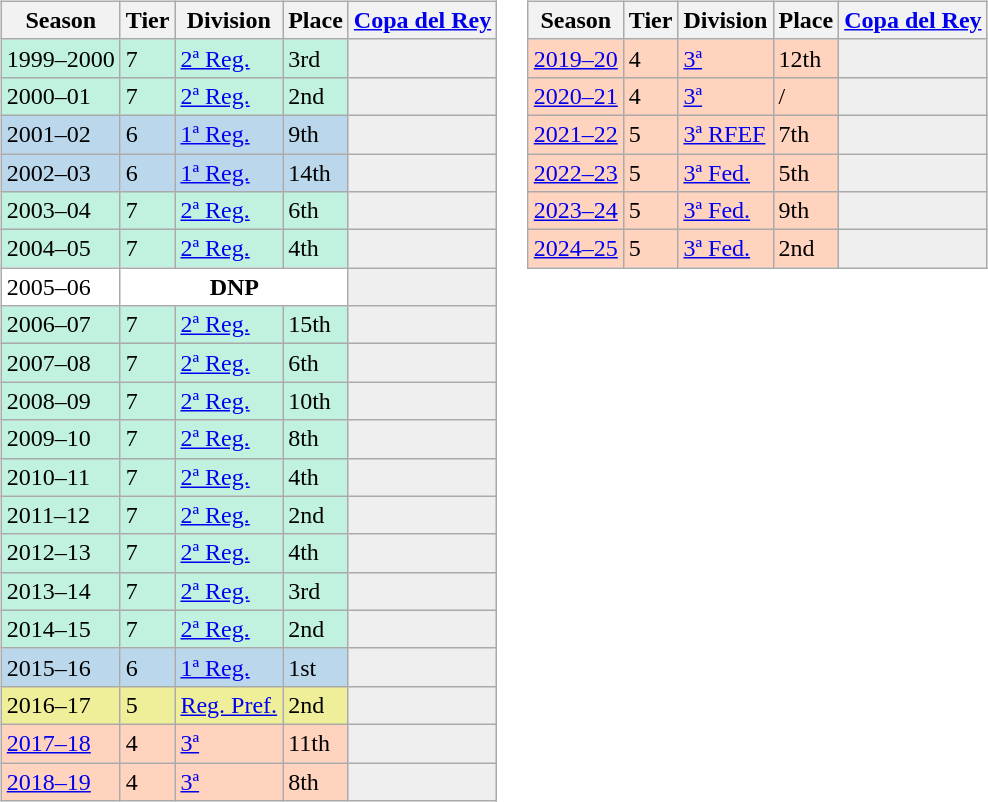<table>
<tr>
<td valign="top" width=0%><br><table class="wikitable">
<tr style="background:#f0f6fa;">
<th>Season</th>
<th>Tier</th>
<th>Division</th>
<th>Place</th>
<th><a href='#'>Copa del Rey</a></th>
</tr>
<tr>
<td style="background:#C0F2DF;">1999–2000</td>
<td style="background:#C0F2DF;">7</td>
<td style="background:#C0F2DF;"><a href='#'>2ª Reg.</a></td>
<td style="background:#C0F2DF;">3rd</td>
<td style="background:#efefef;"></td>
</tr>
<tr>
<td style="background:#C0F2DF;">2000–01</td>
<td style="background:#C0F2DF;">7</td>
<td style="background:#C0F2DF;"><a href='#'>2ª Reg.</a></td>
<td style="background:#C0F2DF;">2nd</td>
<td style="background:#efefef;"></td>
</tr>
<tr>
<td style="background:#BBD7EC;">2001–02</td>
<td style="background:#BBD7EC;">6</td>
<td style="background:#BBD7EC;"><a href='#'>1ª Reg.</a></td>
<td style="background:#BBD7EC;">9th</td>
<td style="background:#efefef;"></td>
</tr>
<tr>
<td style="background:#BBD7EC;">2002–03</td>
<td style="background:#BBD7EC;">6</td>
<td style="background:#BBD7EC;"><a href='#'>1ª Reg.</a></td>
<td style="background:#BBD7EC;">14th</td>
<td style="background:#efefef;"></td>
</tr>
<tr>
<td style="background:#C0F2DF;">2003–04</td>
<td style="background:#C0F2DF;">7</td>
<td style="background:#C0F2DF;"><a href='#'>2ª Reg.</a></td>
<td style="background:#C0F2DF;">6th</td>
<td style="background:#efefef;"></td>
</tr>
<tr>
<td style="background:#C0F2DF;">2004–05</td>
<td style="background:#C0F2DF;">7</td>
<td style="background:#C0F2DF;"><a href='#'>2ª Reg.</a></td>
<td style="background:#C0F2DF;">4th</td>
<td style="background:#efefef;"></td>
</tr>
<tr>
<td style="background:#FFFFFF;">2005–06</td>
<th style="background:#FFFFFF;" colspan="3">DNP</th>
<td style="background:#efefef;"></td>
</tr>
<tr>
<td style="background:#C0F2DF;">2006–07</td>
<td style="background:#C0F2DF;">7</td>
<td style="background:#C0F2DF;"><a href='#'>2ª Reg.</a></td>
<td style="background:#C0F2DF;">15th</td>
<td style="background:#efefef;"></td>
</tr>
<tr>
<td style="background:#C0F2DF;">2007–08</td>
<td style="background:#C0F2DF;">7</td>
<td style="background:#C0F2DF;"><a href='#'>2ª Reg.</a></td>
<td style="background:#C0F2DF;">6th</td>
<td style="background:#efefef;"></td>
</tr>
<tr>
<td style="background:#C0F2DF;">2008–09</td>
<td style="background:#C0F2DF;">7</td>
<td style="background:#C0F2DF;"><a href='#'>2ª Reg.</a></td>
<td style="background:#C0F2DF;">10th</td>
<td style="background:#efefef;"></td>
</tr>
<tr>
<td style="background:#C0F2DF;">2009–10</td>
<td style="background:#C0F2DF;">7</td>
<td style="background:#C0F2DF;"><a href='#'>2ª Reg.</a></td>
<td style="background:#C0F2DF;">8th</td>
<td style="background:#efefef;"></td>
</tr>
<tr>
<td style="background:#C0F2DF;">2010–11</td>
<td style="background:#C0F2DF;">7</td>
<td style="background:#C0F2DF;"><a href='#'>2ª Reg.</a></td>
<td style="background:#C0F2DF;">4th</td>
<td style="background:#efefef;"></td>
</tr>
<tr>
<td style="background:#C0F2DF;">2011–12</td>
<td style="background:#C0F2DF;">7</td>
<td style="background:#C0F2DF;"><a href='#'>2ª Reg.</a></td>
<td style="background:#C0F2DF;">2nd</td>
<td style="background:#efefef;"></td>
</tr>
<tr>
<td style="background:#C0F2DF;">2012–13</td>
<td style="background:#C0F2DF;">7</td>
<td style="background:#C0F2DF;"><a href='#'>2ª Reg.</a></td>
<td style="background:#C0F2DF;">4th</td>
<td style="background:#efefef;"></td>
</tr>
<tr>
<td style="background:#C0F2DF;">2013–14</td>
<td style="background:#C0F2DF;">7</td>
<td style="background:#C0F2DF;"><a href='#'>2ª Reg.</a></td>
<td style="background:#C0F2DF;">3rd</td>
<td style="background:#efefef;"></td>
</tr>
<tr>
<td style="background:#C0F2DF;">2014–15</td>
<td style="background:#C0F2DF;">7</td>
<td style="background:#C0F2DF;"><a href='#'>2ª Reg.</a></td>
<td style="background:#C0F2DF;">2nd</td>
<td style="background:#efefef;"></td>
</tr>
<tr>
<td style="background:#BBD7EC;">2015–16</td>
<td style="background:#BBD7EC;">6</td>
<td style="background:#BBD7EC;"><a href='#'>1ª Reg.</a></td>
<td style="background:#BBD7EC;">1st</td>
<td style="background:#efefef;"></td>
</tr>
<tr>
<td style="background:#EFEF99;">2016–17</td>
<td style="background:#EFEF99;">5</td>
<td style="background:#EFEF99;"><a href='#'>Reg. Pref.</a></td>
<td style="background:#EFEF99;">2nd</td>
<td style="background:#efefef;"></td>
</tr>
<tr>
<td style="background:#FFD3BD;"><a href='#'>2017–18</a></td>
<td style="background:#FFD3BD;">4</td>
<td style="background:#FFD3BD;"><a href='#'>3ª</a></td>
<td style="background:#FFD3BD;">11th</td>
<td style="background:#efefef;"></td>
</tr>
<tr>
<td style="background:#FFD3BD;"><a href='#'>2018–19</a></td>
<td style="background:#FFD3BD;">4</td>
<td style="background:#FFD3BD;"><a href='#'>3ª</a></td>
<td style="background:#FFD3BD;">8th</td>
<td style="background:#efefef;"></td>
</tr>
</table>
</td>
<td valign="top" width=0%><br><table class="wikitable">
<tr style="background:#f0f6fa;">
<th>Season</th>
<th>Tier</th>
<th>Division</th>
<th>Place</th>
<th><a href='#'>Copa del Rey</a></th>
</tr>
<tr>
<td style="background:#FFD3BD;"><a href='#'>2019–20</a></td>
<td style="background:#FFD3BD;">4</td>
<td style="background:#FFD3BD;"><a href='#'>3ª</a></td>
<td style="background:#FFD3BD;">12th</td>
<td style="background:#efefef;"></td>
</tr>
<tr>
<td style="background:#FFD3BD;"><a href='#'>2020–21</a></td>
<td style="background:#FFD3BD;">4</td>
<td style="background:#FFD3BD;"><a href='#'>3ª</a></td>
<td style="background:#FFD3BD;"> / </td>
<th style="background:#efefef;"></th>
</tr>
<tr>
<td style="background:#FFD3BD;"><a href='#'>2021–22</a></td>
<td style="background:#FFD3BD;">5</td>
<td style="background:#FFD3BD;"><a href='#'>3ª RFEF</a></td>
<td style="background:#FFD3BD;">7th</td>
<th style="background:#efefef;"></th>
</tr>
<tr>
<td style="background:#FFD3BD;"><a href='#'>2022–23</a></td>
<td style="background:#FFD3BD;">5</td>
<td style="background:#FFD3BD;"><a href='#'>3ª Fed.</a></td>
<td style="background:#FFD3BD;">5th</td>
<th style="background:#efefef;"></th>
</tr>
<tr>
<td style="background:#FFD3BD;"><a href='#'>2023–24</a></td>
<td style="background:#FFD3BD;">5</td>
<td style="background:#FFD3BD;"><a href='#'>3ª Fed.</a></td>
<td style="background:#FFD3BD;">9th</td>
<th style="background:#efefef;"></th>
</tr>
<tr>
<td style="background:#FFD3BD;"><a href='#'>2024–25</a></td>
<td style="background:#FFD3BD;">5</td>
<td style="background:#FFD3BD;"><a href='#'>3ª Fed.</a></td>
<td style="background:#FFD3BD;">2nd</td>
<th style="background:#efefef;"></th>
</tr>
</table>
</td>
</tr>
</table>
